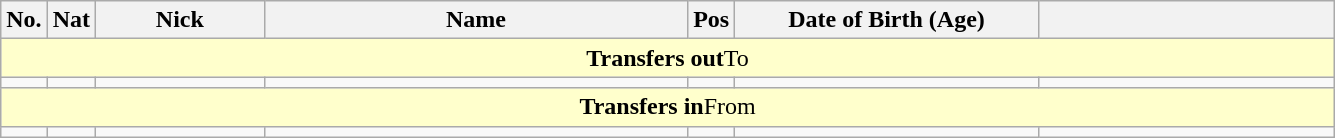<table class="wikitable ve-ce-branchNode ve-ce-tableNode">
<tr>
<th>No.</th>
<th>Nat</th>
<th width=105px>Nick</th>
<th width=275px>Name</th>
<th>Pos</th>
<th width=195px>Date of Birth (Age)</th>
<th width=190px></th>
</tr>
<tr bgcolor=#ffffcc>
<td align=center colspan=7><strong>Transfers out</strong>To</td>
</tr>
<tr>
<td></td>
<td></td>
<td></td>
<td></td>
<td></td>
<td></td>
<td></td>
</tr>
<tr bgcolor=#ffffcc>
<td align=center colspan=7><strong>Transfers in</strong>From</td>
</tr>
<tr>
<td></td>
<td></td>
<td></td>
<td></td>
<td></td>
<td></td>
<td></td>
</tr>
</table>
